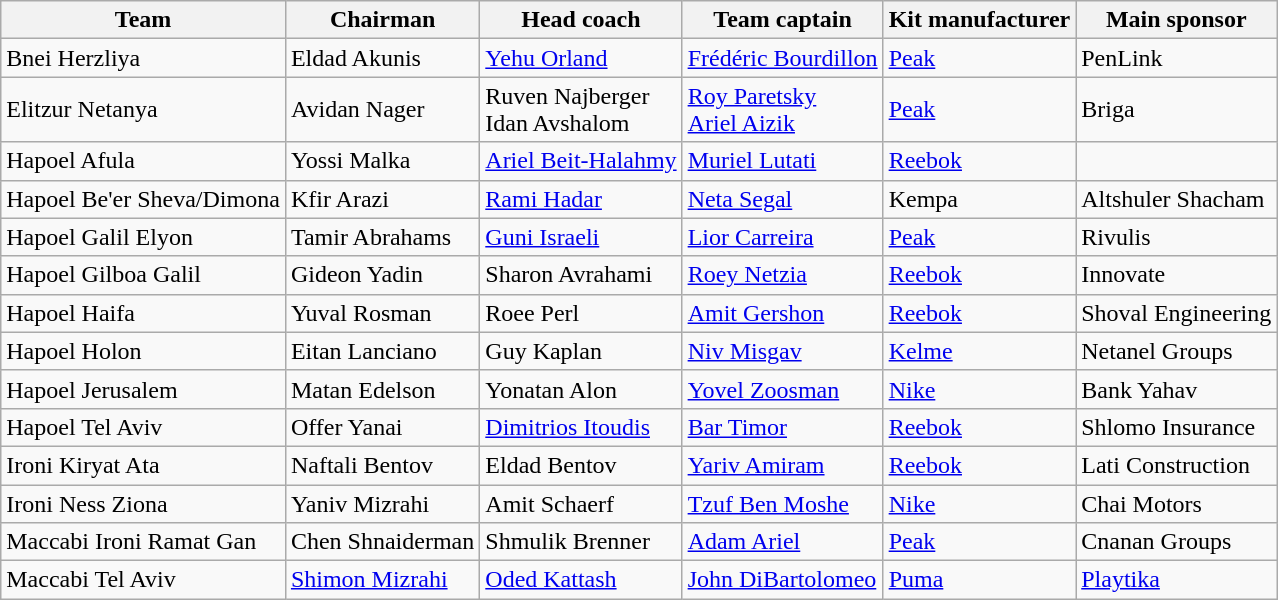<table class="wikitable sortable" style="text-align: left;">
<tr>
<th>Team</th>
<th>Chairman</th>
<th>Head coach</th>
<th>Team captain</th>
<th>Kit manufacturer</th>
<th>Main sponsor</th>
</tr>
<tr>
<td>Bnei Herzliya</td>
<td> Eldad Akunis</td>
<td> <a href='#'>Yehu Orland</a></td>
<td> <a href='#'>Frédéric Bourdillon</a></td>
<td><a href='#'>Peak</a></td>
<td>PenLink</td>
</tr>
<tr>
<td>Elitzur Netanya</td>
<td> Avidan Nager</td>
<td> Ruven Najberger<br> Idan Avshalom</td>
<td> <a href='#'>Roy Paretsky</a><br> <a href='#'>Ariel Aizik</a></td>
<td><a href='#'>Peak</a></td>
<td>Briga</td>
</tr>
<tr>
<td>Hapoel Afula</td>
<td> Yossi Malka</td>
<td> <a href='#'>Ariel Beit-Halahmy</a></td>
<td> <a href='#'>Muriel Lutati</a></td>
<td><a href='#'>Reebok</a></td>
<td></td>
</tr>
<tr>
<td>Hapoel Be'er Sheva/Dimona</td>
<td> Kfir Arazi</td>
<td> <a href='#'>Rami Hadar</a></td>
<td> <a href='#'>Neta Segal</a></td>
<td>Kempa</td>
<td>Altshuler Shacham</td>
</tr>
<tr>
<td>Hapoel Galil Elyon</td>
<td> Tamir Abrahams</td>
<td> <a href='#'>Guni Israeli</a></td>
<td> <a href='#'>Lior Carreira</a></td>
<td><a href='#'>Peak</a></td>
<td>Rivulis</td>
</tr>
<tr>
<td>Hapoel Gilboa Galil</td>
<td> Gideon Yadin</td>
<td> Sharon Avrahami</td>
<td> <a href='#'>Roey Netzia</a></td>
<td><a href='#'>Reebok</a></td>
<td>Innovate</td>
</tr>
<tr>
<td>Hapoel Haifa</td>
<td> Yuval Rosman</td>
<td> Roee Perl</td>
<td> <a href='#'>Amit Gershon</a></td>
<td><a href='#'>Reebok</a></td>
<td>Shoval Engineering</td>
</tr>
<tr>
<td>Hapoel Holon</td>
<td> Eitan Lanciano</td>
<td> Guy Kaplan</td>
<td> <a href='#'>Niv Misgav</a></td>
<td><a href='#'>Kelme</a></td>
<td>Netanel Groups</td>
</tr>
<tr>
<td>Hapoel Jerusalem</td>
<td>  Matan Edelson</td>
<td> Yonatan Alon</td>
<td> <a href='#'>Yovel Zoosman</a></td>
<td><a href='#'>Nike</a></td>
<td>Bank Yahav</td>
</tr>
<tr>
<td>Hapoel Tel Aviv</td>
<td> Offer Yanai</td>
<td> <a href='#'>Dimitrios Itoudis</a></td>
<td> <a href='#'>Bar Timor</a></td>
<td><a href='#'>Reebok</a></td>
<td>Shlomo Insurance</td>
</tr>
<tr>
<td>Ironi Kiryat Ata</td>
<td> Naftali Bentov</td>
<td> Eldad Bentov</td>
<td> <a href='#'>Yariv Amiram</a></td>
<td><a href='#'>Reebok</a></td>
<td>Lati Construction</td>
</tr>
<tr>
<td>Ironi Ness Ziona</td>
<td> Yaniv Mizrahi</td>
<td> Amit Schaerf</td>
<td> <a href='#'>Tzuf Ben Moshe</a></td>
<td><a href='#'>Nike</a></td>
<td>Chai Motors</td>
</tr>
<tr>
<td>Maccabi Ironi Ramat Gan</td>
<td> Chen Shnaiderman</td>
<td> Shmulik Brenner</td>
<td> <a href='#'>Adam Ariel</a></td>
<td><a href='#'>Peak</a></td>
<td>Cnanan Groups</td>
</tr>
<tr>
<td>Maccabi Tel Aviv</td>
<td> <a href='#'>Shimon Mizrahi</a></td>
<td> <a href='#'>Oded Kattash</a></td>
<td> <a href='#'>John DiBartolomeo</a></td>
<td><a href='#'>Puma</a></td>
<td><a href='#'>Playtika</a></td>
</tr>
</table>
